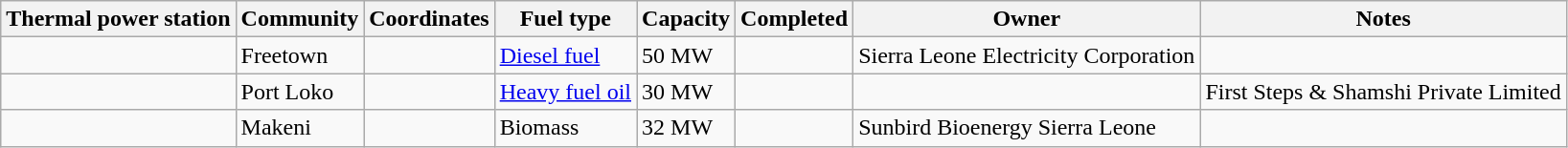<table class="wikitable sortable">
<tr>
<th>Thermal power station</th>
<th>Community</th>
<th>Coordinates</th>
<th>Fuel type</th>
<th>Capacity</th>
<th>Completed</th>
<th>Owner</th>
<th>Notes</th>
</tr>
<tr>
<td></td>
<td>Freetown</td>
<td></td>
<td><a href='#'>Diesel fuel</a></td>
<td>50 MW</td>
<td></td>
<td>Sierra Leone Electricity Corporation</td>
<td></td>
</tr>
<tr>
<td></td>
<td>Port Loko</td>
<td></td>
<td><a href='#'>Heavy fuel oil</a></td>
<td>30 MW</td>
<td></td>
<td></td>
<td>First Steps & Shamshi Private Limited</td>
</tr>
<tr>
<td> </td>
<td>Makeni</td>
<td></td>
<td>Biomass</td>
<td>32 MW</td>
<td></td>
<td>Sunbird Bioenergy Sierra Leone</td>
<td></td>
</tr>
</table>
